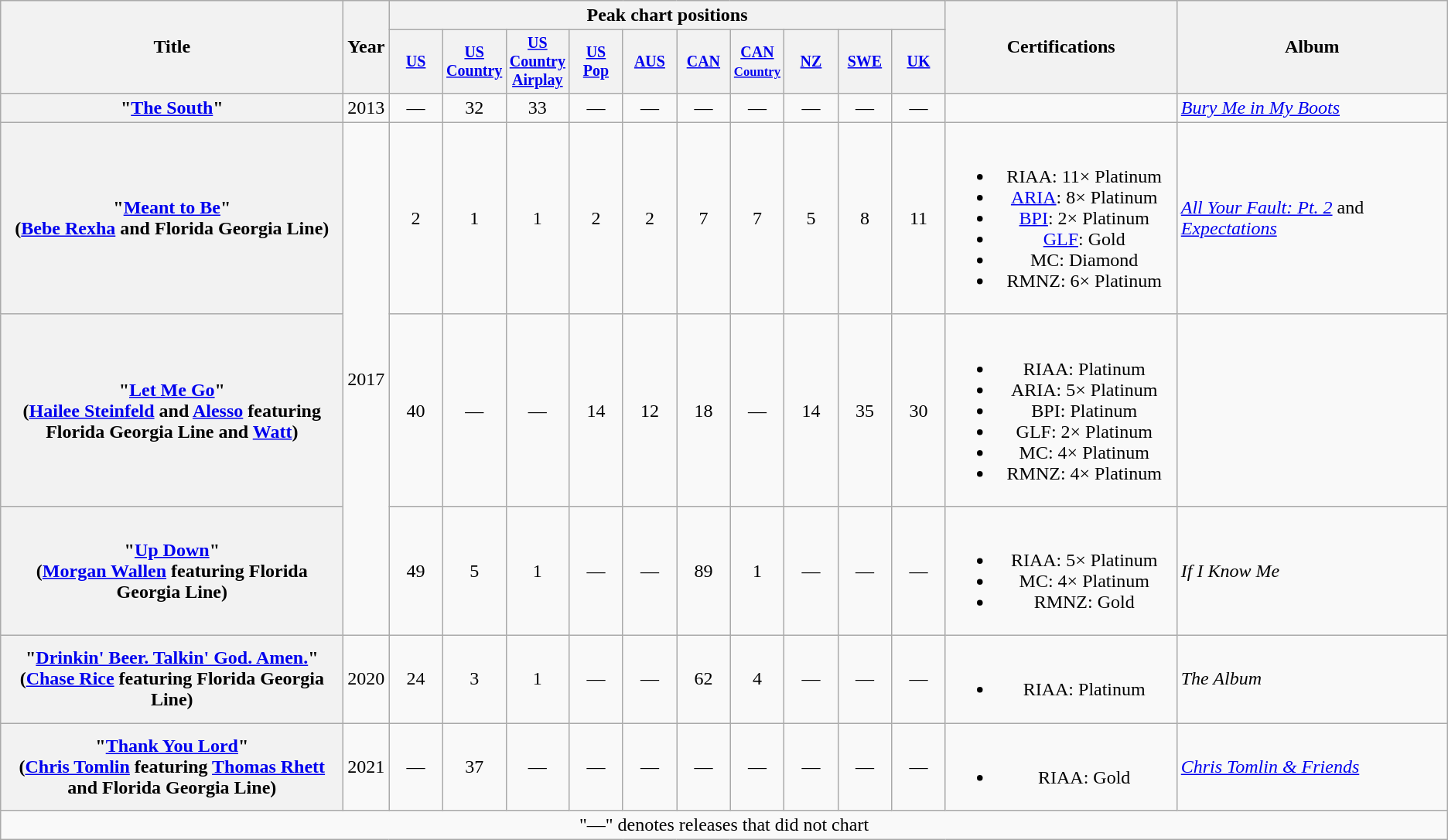<table class="wikitable plainrowheaders" style="text-align:center;">
<tr>
<th rowspan="2" style="width:18em;">Title</th>
<th rowspan="2">Year</th>
<th colspan="10">Peak chart positions</th>
<th rowspan="2" style="width:12em;">Certifications</th>
<th rowspan="2">Album</th>
</tr>
<tr style="font-size:smaller;">
<th scope="col" style="width:3em;"><a href='#'>US</a><br></th>
<th scope="col" style="width:3em;"><a href='#'>US <br>Country</a><br></th>
<th scope="col" style="width:3em;"><a href='#'>US<br>Country Airplay</a><br></th>
<th scope="col" style="width:3em;"><a href='#'>US<br>Pop</a><br></th>
<th scope="col" style="width:3em;"><a href='#'>AUS</a><br></th>
<th scope="col" style="width:3em;"><a href='#'>CAN</a><br></th>
<th scope="col" style="width:3em;"><a href='#'>CAN <br><small>Country</small></a><br></th>
<th scope="col" style="width:3em;"><a href='#'>NZ</a><br></th>
<th scope="col" style="width:3em;"><a href='#'>SWE</a><br></th>
<th scope="col" style="width:3em;"><a href='#'>UK</a><br></th>
</tr>
<tr>
<th scope="row">"<a href='#'>The South</a>"<br></th>
<td>2013</td>
<td>—</td>
<td>32</td>
<td>33</td>
<td>—</td>
<td>—</td>
<td>—</td>
<td>—</td>
<td>—</td>
<td>—</td>
<td>—</td>
<td></td>
<td style="text-align:left;"><em><a href='#'>Bury Me in My Boots</a></em></td>
</tr>
<tr>
<th scope="row">"<a href='#'>Meant to Be</a>" <br><span>(<a href='#'>Bebe Rexha</a> and Florida Georgia Line)</span></th>
<td rowspan="3">2017</td>
<td>2</td>
<td>1</td>
<td>1</td>
<td>2</td>
<td>2</td>
<td>7</td>
<td>7</td>
<td>5</td>
<td>8</td>
<td>11</td>
<td><br><ul><li>RIAA: 11× Platinum</li><li><a href='#'>ARIA</a>: 8× Platinum</li><li><a href='#'>BPI</a>: 2× Platinum</li><li><a href='#'>GLF</a>: Gold</li><li>MC: Diamond</li><li>RMNZ: 6× Platinum</li></ul></td>
<td style="text-align:left;"><em><a href='#'>All Your Fault: Pt. 2</a></em> and <em><a href='#'>Expectations</a></em></td>
</tr>
<tr>
<th scope="row">"<a href='#'>Let Me Go</a>"<br><span>(<a href='#'>Hailee Steinfeld</a> and <a href='#'>Alesso</a> featuring Florida Georgia Line and <a href='#'>Watt</a>)</span></th>
<td>40</td>
<td>—</td>
<td>—</td>
<td>14</td>
<td>12</td>
<td>18</td>
<td>—</td>
<td>14</td>
<td>35</td>
<td>30</td>
<td><br><ul><li>RIAA: Platinum</li><li>ARIA: 5× Platinum</li><li>BPI: Platinum</li><li>GLF: 2× Platinum</li><li>MC: 4× Platinum</li><li>RMNZ: 4× Platinum</li></ul></td>
<td></td>
</tr>
<tr>
<th scope="row">"<a href='#'>Up Down</a>"<br><span>(<a href='#'>Morgan Wallen</a> featuring Florida Georgia Line)</span></th>
<td>49</td>
<td>5</td>
<td>1</td>
<td>—</td>
<td>—</td>
<td>89</td>
<td>1</td>
<td>—</td>
<td>—</td>
<td>—</td>
<td><br><ul><li>RIAA: 5× Platinum</li><li>MC: 4× Platinum</li><li>RMNZ: Gold</li></ul></td>
<td style="text-align:left;"><em>If I Know Me</em></td>
</tr>
<tr>
<th scope="row">"<a href='#'>Drinkin' Beer. Talkin' God. Amen.</a>"<br><span>(<a href='#'>Chase Rice</a> featuring Florida Georgia Line)</span></th>
<td>2020</td>
<td>24</td>
<td>3</td>
<td>1</td>
<td>—</td>
<td>—</td>
<td>62</td>
<td>4</td>
<td>—</td>
<td>—</td>
<td>—</td>
<td><br><ul><li>RIAA: Platinum</li></ul></td>
<td style="text-align:left;"><em>The Album</em></td>
</tr>
<tr>
<th scope="row">"<a href='#'>Thank You Lord</a>"<br><span>(<a href='#'>Chris Tomlin</a>  featuring <a href='#'>Thomas Rhett</a> and Florida Georgia Line)</span></th>
<td>2021</td>
<td>—</td>
<td>37</td>
<td>—</td>
<td>—</td>
<td>—</td>
<td>—</td>
<td>—</td>
<td>—</td>
<td>—</td>
<td>—</td>
<td><br><ul><li>RIAA: Gold</li></ul></td>
<td style="text-align:left;"><em><a href='#'>Chris Tomlin & Friends</a></em></td>
</tr>
<tr>
<td colspan="14">"—" denotes releases that did not chart</td>
</tr>
</table>
